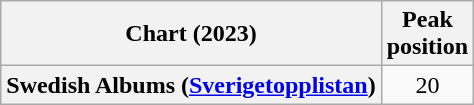<table class="wikitable plainrowheaders">
<tr>
<th>Chart (2023)</th>
<th>Peak<br>position</th>
</tr>
<tr>
<th scope="row">Swedish Albums (<a href='#'>Sverigetopplistan</a>)</th>
<td align="center">20</td>
</tr>
</table>
